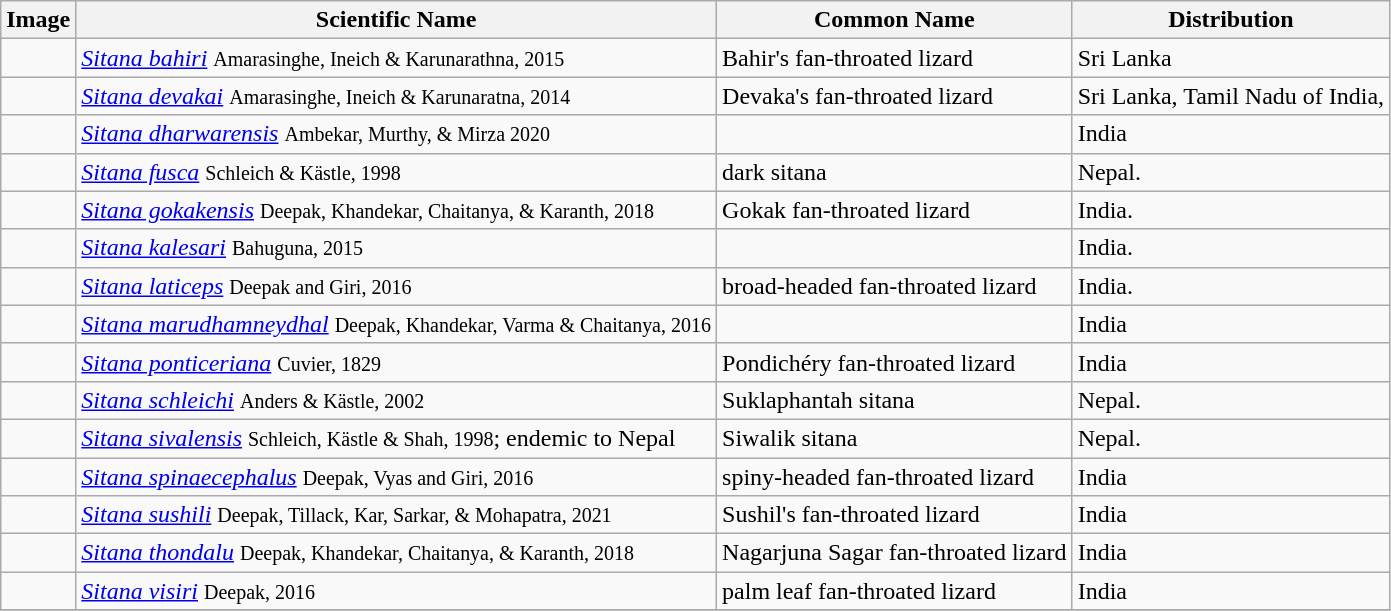<table class="wikitable">
<tr>
<th>Image</th>
<th>Scientific Name</th>
<th>Common Name</th>
<th>Distribution</th>
</tr>
<tr>
<td></td>
<td><em><a href='#'>Sitana bahiri</a></em> <small>Amarasinghe, Ineich & Karunarathna, 2015</small></td>
<td>Bahir's fan-throated lizard</td>
<td>Sri Lanka</td>
</tr>
<tr>
<td></td>
<td><em><a href='#'>Sitana devakai</a></em> <small>Amarasinghe, Ineich & Karunaratna, 2014</small></td>
<td>Devaka's fan-throated lizard</td>
<td>Sri Lanka, Tamil Nadu of India,</td>
</tr>
<tr>
<td></td>
<td><em><a href='#'>Sitana dharwarensis</a></em> <small>Ambekar, Murthy, & Mirza 2020</small></td>
<td></td>
<td>India</td>
</tr>
<tr>
<td></td>
<td><em><a href='#'>Sitana fusca</a></em> <small>Schleich & Kästle, 1998</small></td>
<td>dark sitana</td>
<td>Nepal.</td>
</tr>
<tr>
<td></td>
<td><em><a href='#'>Sitana gokakensis</a></em> <small>Deepak, Khandekar, Chaitanya, & Karanth, 2018</small></td>
<td>Gokak fan-throated lizard</td>
<td>India.</td>
</tr>
<tr>
<td></td>
<td><em><a href='#'>Sitana kalesari</a></em> <small>Bahuguna, 2015</small></td>
<td></td>
<td>India.</td>
</tr>
<tr>
<td></td>
<td><em><a href='#'>Sitana laticeps</a></em> <small>Deepak and Giri, 2016</small></td>
<td>broad-headed fan-throated lizard</td>
<td>India.</td>
</tr>
<tr>
<td></td>
<td><em><a href='#'>Sitana marudhamneydhal</a></em> <small>Deepak, Khandekar, Varma & Chaitanya, 2016</small></td>
<td></td>
<td>India</td>
</tr>
<tr>
<td></td>
<td><em><a href='#'>Sitana ponticeriana</a></em> <small>Cuvier, 1829</small></td>
<td>Pondichéry fan-throated lizard</td>
<td>India</td>
</tr>
<tr>
<td></td>
<td><em><a href='#'>Sitana schleichi</a></em> <small>Anders & Kästle, 2002</small></td>
<td>Suklaphantah sitana</td>
<td>Nepal.</td>
</tr>
<tr>
<td></td>
<td><em><a href='#'>Sitana sivalensis</a></em> <small>Schleich, Kästle & Shah, 1998</small>; endemic to Nepal</td>
<td>Siwalik sitana</td>
<td>Nepal.</td>
</tr>
<tr>
<td></td>
<td><em><a href='#'>Sitana spinaecephalus</a></em> <small>Deepak, Vyas and Giri, 2016</small></td>
<td>spiny-headed fan-throated lizard</td>
<td>India</td>
</tr>
<tr>
<td></td>
<td><em><a href='#'>Sitana sushili</a></em> <small>Deepak, Tillack, Kar, Sarkar, & Mohapatra, 2021</small></td>
<td>Sushil's fan-throated lizard</td>
<td>India</td>
</tr>
<tr>
<td></td>
<td><em><a href='#'>Sitana thondalu</a></em> <small>Deepak, Khandekar, Chaitanya, & Karanth, 2018</small></td>
<td>Nagarjuna Sagar fan-throated lizard</td>
<td>India</td>
</tr>
<tr>
<td></td>
<td><em><a href='#'>Sitana visiri</a></em> <small>Deepak, 2016</small></td>
<td>palm leaf fan-throated lizard</td>
<td>India</td>
</tr>
<tr>
</tr>
</table>
